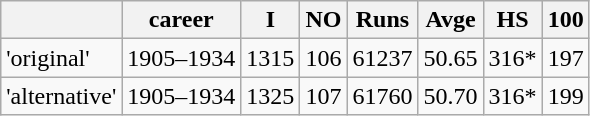<table class="wikitable">
<tr>
<th></th>
<th>career</th>
<th>I</th>
<th>NO</th>
<th>Runs</th>
<th>Avge</th>
<th>HS</th>
<th>100</th>
</tr>
<tr>
<td>'original'</td>
<td>1905–1934</td>
<td>1315</td>
<td>106</td>
<td>61237</td>
<td>50.65</td>
<td>316*</td>
<td>197</td>
</tr>
<tr>
<td>'alternative'</td>
<td>1905–1934</td>
<td>1325</td>
<td>107</td>
<td>61760</td>
<td>50.70</td>
<td>316*</td>
<td>199</td>
</tr>
</table>
